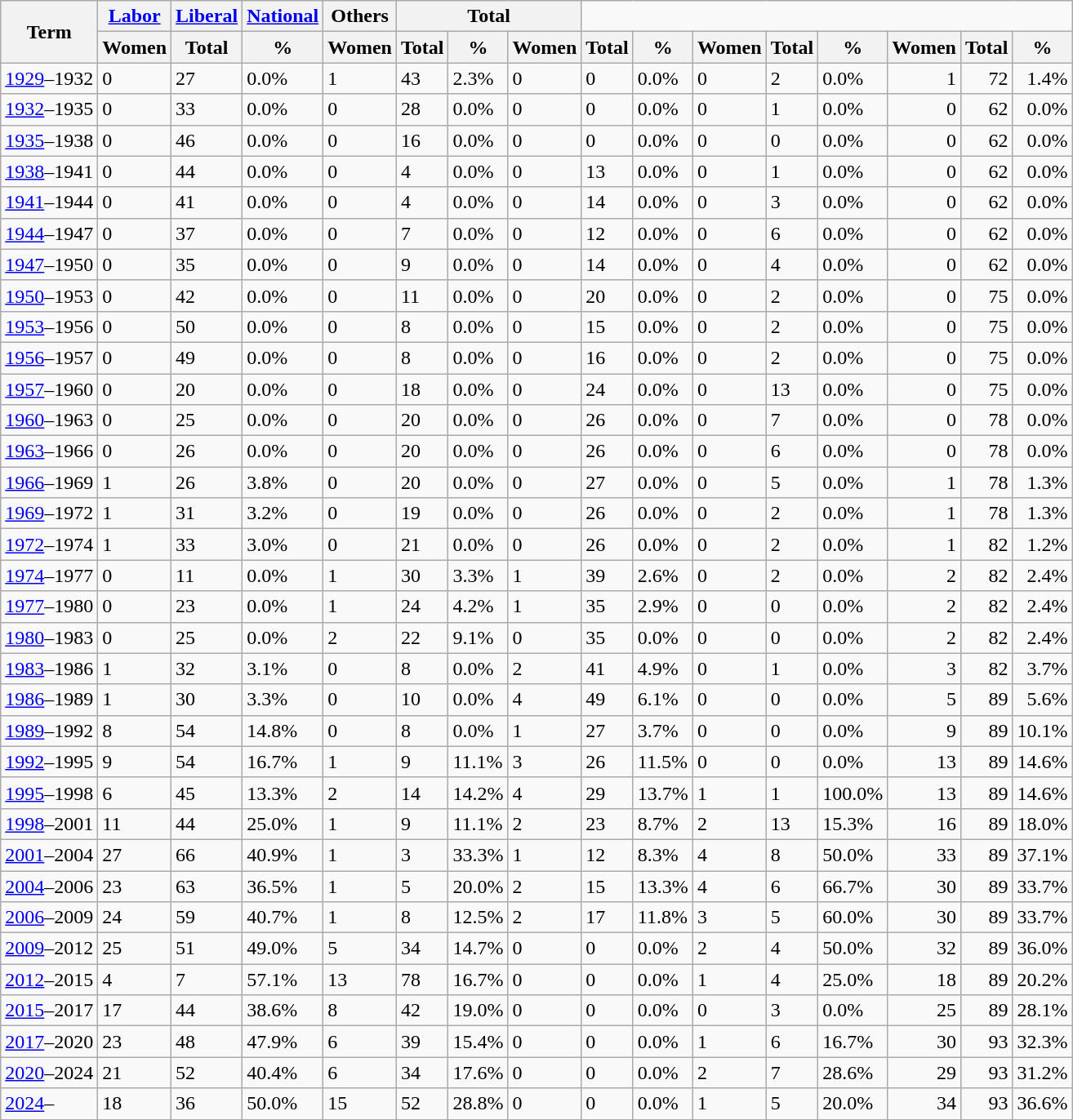<table class="wikitable">
<tr>
<th rowspan=2>Term</th>
<th><a href='#'>Labor</a></th>
<th><a href='#'>Liberal</a></th>
<th><a href='#'>National</a></th>
<th>Others</th>
<th colspan=3>Total</th>
</tr>
<tr>
<th>Women</th>
<th>Total</th>
<th>%</th>
<th>Women</th>
<th>Total</th>
<th>%</th>
<th>Women</th>
<th>Total</th>
<th>%</th>
<th>Women</th>
<th>Total</th>
<th>%</th>
<th>Women</th>
<th>Total</th>
<th>%</th>
</tr>
<tr>
<td><a href='#'>1929</a>–1932</td>
<td>0</td>
<td>27</td>
<td>0.0%</td>
<td>1</td>
<td>43</td>
<td>2.3%</td>
<td>0</td>
<td>0</td>
<td>0.0%</td>
<td>0</td>
<td>2</td>
<td>0.0%</td>
<td align=right>1</td>
<td align=right>72</td>
<td align=right>1.4%</td>
</tr>
<tr>
<td><a href='#'>1932</a>–1935</td>
<td>0</td>
<td>33</td>
<td>0.0%</td>
<td>0</td>
<td>28</td>
<td>0.0%</td>
<td>0</td>
<td>0</td>
<td>0.0%</td>
<td>0</td>
<td>1</td>
<td>0.0%</td>
<td align=right>0</td>
<td align=right>62</td>
<td align=right>0.0%</td>
</tr>
<tr>
<td><a href='#'>1935</a>–1938</td>
<td>0</td>
<td>46</td>
<td>0.0%</td>
<td>0</td>
<td>16</td>
<td>0.0%</td>
<td>0</td>
<td>0</td>
<td>0.0%</td>
<td>0</td>
<td>0</td>
<td>0.0%</td>
<td align=right>0</td>
<td align=right>62</td>
<td align=right>0.0%</td>
</tr>
<tr>
<td><a href='#'>1938</a>–1941</td>
<td>0</td>
<td>44</td>
<td>0.0%</td>
<td>0</td>
<td>4</td>
<td>0.0%</td>
<td>0</td>
<td>13</td>
<td>0.0%</td>
<td>0</td>
<td>1</td>
<td>0.0%</td>
<td align=right>0</td>
<td align=right>62</td>
<td align=right>0.0%</td>
</tr>
<tr>
<td><a href='#'>1941</a>–1944</td>
<td>0</td>
<td>41</td>
<td>0.0%</td>
<td>0</td>
<td>4</td>
<td>0.0%</td>
<td>0</td>
<td>14</td>
<td>0.0%</td>
<td>0</td>
<td>3</td>
<td>0.0%</td>
<td align=right>0</td>
<td align=right>62</td>
<td align=right>0.0%</td>
</tr>
<tr>
<td><a href='#'>1944</a>–1947</td>
<td>0</td>
<td>37</td>
<td>0.0%</td>
<td>0</td>
<td>7</td>
<td>0.0%</td>
<td>0</td>
<td>12</td>
<td>0.0%</td>
<td>0</td>
<td>6</td>
<td>0.0%</td>
<td align=right>0</td>
<td align=right>62</td>
<td align=right>0.0%</td>
</tr>
<tr>
<td><a href='#'>1947</a>–1950</td>
<td>0</td>
<td>35</td>
<td>0.0%</td>
<td>0</td>
<td>9</td>
<td>0.0%</td>
<td>0</td>
<td>14</td>
<td>0.0%</td>
<td>0</td>
<td>4</td>
<td>0.0%</td>
<td align=right>0</td>
<td align=right>62</td>
<td align=right>0.0%</td>
</tr>
<tr>
<td><a href='#'>1950</a>–1953</td>
<td>0</td>
<td>42</td>
<td>0.0%</td>
<td>0</td>
<td>11</td>
<td>0.0%</td>
<td>0</td>
<td>20</td>
<td>0.0%</td>
<td>0</td>
<td>2</td>
<td>0.0%</td>
<td align=right>0</td>
<td align=right>75</td>
<td align=right>0.0%</td>
</tr>
<tr>
<td><a href='#'>1953</a>–1956</td>
<td>0</td>
<td>50</td>
<td>0.0%</td>
<td>0</td>
<td>8</td>
<td>0.0%</td>
<td>0</td>
<td>15</td>
<td>0.0%</td>
<td>0</td>
<td>2</td>
<td>0.0%</td>
<td align=right>0</td>
<td align=right>75</td>
<td align=right>0.0%</td>
</tr>
<tr>
<td><a href='#'>1956</a>–1957</td>
<td>0</td>
<td>49</td>
<td>0.0%</td>
<td>0</td>
<td>8</td>
<td>0.0%</td>
<td>0</td>
<td>16</td>
<td>0.0%</td>
<td>0</td>
<td>2</td>
<td>0.0%</td>
<td align=right>0</td>
<td align=right>75</td>
<td align=right>0.0%</td>
</tr>
<tr>
<td><a href='#'>1957</a>–1960</td>
<td>0</td>
<td>20</td>
<td>0.0%</td>
<td>0</td>
<td>18</td>
<td>0.0%</td>
<td>0</td>
<td>24</td>
<td>0.0%</td>
<td>0</td>
<td>13</td>
<td>0.0%</td>
<td align=right>0</td>
<td align=right>75</td>
<td align=right>0.0%</td>
</tr>
<tr>
<td><a href='#'>1960</a>–1963</td>
<td>0</td>
<td>25</td>
<td>0.0%</td>
<td>0</td>
<td>20</td>
<td>0.0%</td>
<td>0</td>
<td>26</td>
<td>0.0%</td>
<td>0</td>
<td>7</td>
<td>0.0%</td>
<td align=right>0</td>
<td align=right>78</td>
<td align=right>0.0%</td>
</tr>
<tr>
<td><a href='#'>1963</a>–1966</td>
<td>0</td>
<td>26</td>
<td>0.0%</td>
<td>0</td>
<td>20</td>
<td>0.0%</td>
<td>0</td>
<td>26</td>
<td>0.0%</td>
<td>0</td>
<td>6</td>
<td>0.0%</td>
<td align=right>0</td>
<td align=right>78</td>
<td align=right>0.0%</td>
</tr>
<tr>
<td><a href='#'>1966</a>–1969</td>
<td>1</td>
<td>26</td>
<td>3.8%</td>
<td>0</td>
<td>20</td>
<td>0.0%</td>
<td>0</td>
<td>27</td>
<td>0.0%</td>
<td>0</td>
<td>5</td>
<td>0.0%</td>
<td align=right>1</td>
<td align=right>78</td>
<td align=right>1.3%</td>
</tr>
<tr>
<td><a href='#'>1969</a>–1972</td>
<td>1</td>
<td>31</td>
<td>3.2%</td>
<td>0</td>
<td>19</td>
<td>0.0%</td>
<td>0</td>
<td>26</td>
<td>0.0%</td>
<td>0</td>
<td>2</td>
<td>0.0%</td>
<td align=right>1</td>
<td align=right>78</td>
<td align=right>1.3%</td>
</tr>
<tr>
<td><a href='#'>1972</a>–1974</td>
<td>1</td>
<td>33</td>
<td>3.0%</td>
<td>0</td>
<td>21</td>
<td>0.0%</td>
<td>0</td>
<td>26</td>
<td>0.0%</td>
<td>0</td>
<td>2</td>
<td>0.0%</td>
<td align=right>1</td>
<td align=right>82</td>
<td align=right>1.2%</td>
</tr>
<tr>
<td><a href='#'>1974</a>–1977</td>
<td>0</td>
<td>11</td>
<td>0.0%</td>
<td>1</td>
<td>30</td>
<td>3.3%</td>
<td>1</td>
<td>39</td>
<td>2.6%</td>
<td>0</td>
<td>2</td>
<td>0.0%</td>
<td align=right>2</td>
<td align=right>82</td>
<td align=right>2.4%</td>
</tr>
<tr>
<td><a href='#'>1977</a>–1980</td>
<td>0</td>
<td>23</td>
<td>0.0%</td>
<td>1</td>
<td>24</td>
<td>4.2%</td>
<td>1</td>
<td>35</td>
<td>2.9%</td>
<td>0</td>
<td>0</td>
<td>0.0%</td>
<td align=right>2</td>
<td align=right>82</td>
<td align=right>2.4%</td>
</tr>
<tr>
<td><a href='#'>1980</a>–1983</td>
<td>0</td>
<td>25</td>
<td>0.0%</td>
<td>2</td>
<td>22</td>
<td>9.1%</td>
<td>0</td>
<td>35</td>
<td>0.0%</td>
<td>0</td>
<td>0</td>
<td>0.0%</td>
<td align=right>2</td>
<td align=right>82</td>
<td align=right>2.4%</td>
</tr>
<tr>
<td><a href='#'>1983</a>–1986</td>
<td>1</td>
<td>32</td>
<td>3.1%</td>
<td>0</td>
<td>8</td>
<td>0.0%</td>
<td>2</td>
<td>41</td>
<td>4.9%</td>
<td>0</td>
<td>1</td>
<td>0.0%</td>
<td align=right>3</td>
<td align=right>82</td>
<td align=right>3.7%</td>
</tr>
<tr>
<td><a href='#'>1986</a>–1989</td>
<td>1</td>
<td>30</td>
<td>3.3%</td>
<td>0</td>
<td>10</td>
<td>0.0%</td>
<td>4</td>
<td>49</td>
<td>6.1%</td>
<td>0</td>
<td>0</td>
<td>0.0%</td>
<td align=right>5</td>
<td align=right>89</td>
<td align=right>5.6%</td>
</tr>
<tr>
<td><a href='#'>1989</a>–1992</td>
<td>8</td>
<td>54</td>
<td>14.8%</td>
<td>0</td>
<td>8</td>
<td>0.0%</td>
<td>1</td>
<td>27</td>
<td>3.7%</td>
<td>0</td>
<td>0</td>
<td>0.0%</td>
<td align=right>9</td>
<td align=right>89</td>
<td align=right>10.1%</td>
</tr>
<tr>
<td><a href='#'>1992</a>–1995</td>
<td>9</td>
<td>54</td>
<td>16.7%</td>
<td>1</td>
<td>9</td>
<td>11.1%</td>
<td>3</td>
<td>26</td>
<td>11.5%</td>
<td>0</td>
<td>0</td>
<td>0.0%</td>
<td align=right>13</td>
<td align=right>89</td>
<td align=right>14.6%</td>
</tr>
<tr>
<td><a href='#'>1995</a>–1998</td>
<td>6</td>
<td>45</td>
<td>13.3%</td>
<td>2</td>
<td>14</td>
<td>14.2%</td>
<td>4</td>
<td>29</td>
<td>13.7%</td>
<td>1</td>
<td>1</td>
<td>100.0%</td>
<td align=right>13</td>
<td align=right>89</td>
<td align=right>14.6%</td>
</tr>
<tr>
<td><a href='#'>1998</a>–2001</td>
<td>11</td>
<td>44</td>
<td>25.0%</td>
<td>1</td>
<td>9</td>
<td>11.1%</td>
<td>2</td>
<td>23</td>
<td>8.7%</td>
<td>2</td>
<td>13</td>
<td>15.3%</td>
<td align=right>16</td>
<td align=right>89</td>
<td align=right>18.0%</td>
</tr>
<tr>
<td><a href='#'>2001</a>–2004</td>
<td>27</td>
<td>66</td>
<td>40.9%</td>
<td>1</td>
<td>3</td>
<td>33.3%</td>
<td>1</td>
<td>12</td>
<td>8.3%</td>
<td>4</td>
<td>8</td>
<td>50.0%</td>
<td align=right>33</td>
<td align=right>89</td>
<td align=right>37.1%</td>
</tr>
<tr>
<td><a href='#'>2004</a>–2006</td>
<td>23</td>
<td>63</td>
<td>36.5%</td>
<td>1</td>
<td>5</td>
<td>20.0%</td>
<td>2</td>
<td>15</td>
<td>13.3%</td>
<td>4</td>
<td>6</td>
<td>66.7%</td>
<td align=right>30</td>
<td align=right>89</td>
<td align=right>33.7%</td>
</tr>
<tr>
<td><a href='#'>2006</a>–2009</td>
<td>24</td>
<td>59</td>
<td>40.7%</td>
<td>1</td>
<td>8</td>
<td>12.5%</td>
<td>2</td>
<td>17</td>
<td>11.8%</td>
<td>3</td>
<td>5</td>
<td>60.0%</td>
<td align=right>30</td>
<td align=right>89</td>
<td align=right>33.7%</td>
</tr>
<tr>
<td><a href='#'>2009</a>–2012</td>
<td>25</td>
<td>51</td>
<td>49.0%</td>
<td>5</td>
<td>34</td>
<td>14.7%</td>
<td>0</td>
<td>0</td>
<td>0.0%</td>
<td>2</td>
<td>4</td>
<td>50.0%</td>
<td align=right>32</td>
<td align=right>89</td>
<td align=right>36.0%</td>
</tr>
<tr>
<td><a href='#'>2012</a>–2015</td>
<td>4</td>
<td>7</td>
<td>57.1%</td>
<td>13</td>
<td>78</td>
<td>16.7%</td>
<td>0</td>
<td>0</td>
<td>0.0%</td>
<td>1</td>
<td>4</td>
<td>25.0%</td>
<td align=right>18</td>
<td align=right>89</td>
<td align=right>20.2%</td>
</tr>
<tr>
<td><a href='#'>2015</a>–2017</td>
<td>17</td>
<td>44</td>
<td>38.6%</td>
<td>8</td>
<td>42</td>
<td>19.0%</td>
<td>0</td>
<td>0</td>
<td>0.0%</td>
<td>0</td>
<td>3</td>
<td>0.0%</td>
<td align=right>25</td>
<td align=right>89</td>
<td align=right>28.1%</td>
</tr>
<tr>
<td><a href='#'>2017</a>–2020</td>
<td>23</td>
<td>48</td>
<td>47.9%</td>
<td>6</td>
<td>39</td>
<td>15.4%</td>
<td>0</td>
<td>0</td>
<td>0.0%</td>
<td>1</td>
<td>6</td>
<td>16.7%</td>
<td align=right>30</td>
<td align=right>93</td>
<td align=right>32.3%</td>
</tr>
<tr>
<td><a href='#'>2020</a>–2024</td>
<td>21</td>
<td>52</td>
<td>40.4%</td>
<td>6</td>
<td>34</td>
<td>17.6%</td>
<td>0</td>
<td>0</td>
<td>0.0%</td>
<td>2</td>
<td>7</td>
<td>28.6%</td>
<td align=right>29</td>
<td align=right>93</td>
<td align=right>31.2%</td>
</tr>
<tr>
<td><a href='#'>2024</a>–</td>
<td>18</td>
<td>36</td>
<td>50.0%</td>
<td>15</td>
<td>52</td>
<td>28.8%</td>
<td>0</td>
<td>0</td>
<td>0.0%</td>
<td>1</td>
<td>5</td>
<td>20.0%</td>
<td align=right>34</td>
<td align=right>93</td>
<td align=right>36.6%</td>
</tr>
</table>
